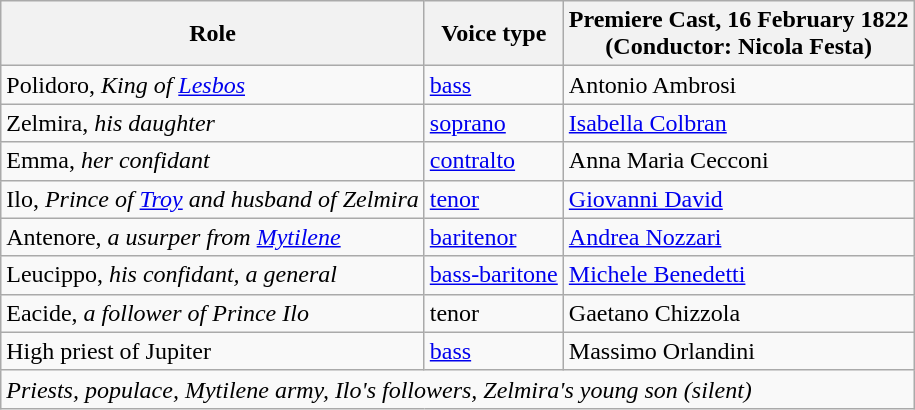<table class="wikitable">
<tr>
<th>Role</th>
<th>Voice type</th>
<th>Premiere Cast, 16 February 1822<br>(Conductor: Nicola Festa)</th>
</tr>
<tr>
<td>Polidoro,  <em>King of <a href='#'>Lesbos</a></em></td>
<td><a href='#'>bass</a></td>
<td>Antonio Ambrosi</td>
</tr>
<tr>
<td>Zelmira, <em>his daughter</em></td>
<td><a href='#'>soprano</a></td>
<td><a href='#'>Isabella Colbran</a></td>
</tr>
<tr>
<td>Emma,  <em>her confidant</em></td>
<td><a href='#'>contralto</a></td>
<td>Anna Maria Cecconi</td>
</tr>
<tr>
<td>Ilo, <em>Prince of <a href='#'>Troy</a> and husband of Zelmira</em></td>
<td><a href='#'>tenor</a></td>
<td><a href='#'>Giovanni David</a></td>
</tr>
<tr>
<td>Antenore, <em>a usurper from <a href='#'>Mytilene</a></em></td>
<td><a href='#'>baritenor</a></td>
<td><a href='#'>Andrea Nozzari</a></td>
</tr>
<tr>
<td>Leucippo, <em>his confidant, a general</em></td>
<td><a href='#'>bass-baritone</a></td>
<td><a href='#'>Michele Benedetti</a></td>
</tr>
<tr>
<td>Eacide, <em>a follower of Prince Ilo</em></td>
<td>tenor</td>
<td>Gaetano Chizzola</td>
</tr>
<tr>
<td>High priest of Jupiter</td>
<td><a href='#'>bass</a></td>
<td>Massimo Orlandini</td>
</tr>
<tr>
<td colspan="3"><em> Priests, populace, Mytilene army, Ilo's followers, Zelmira's young son (silent)</em></td>
</tr>
</table>
